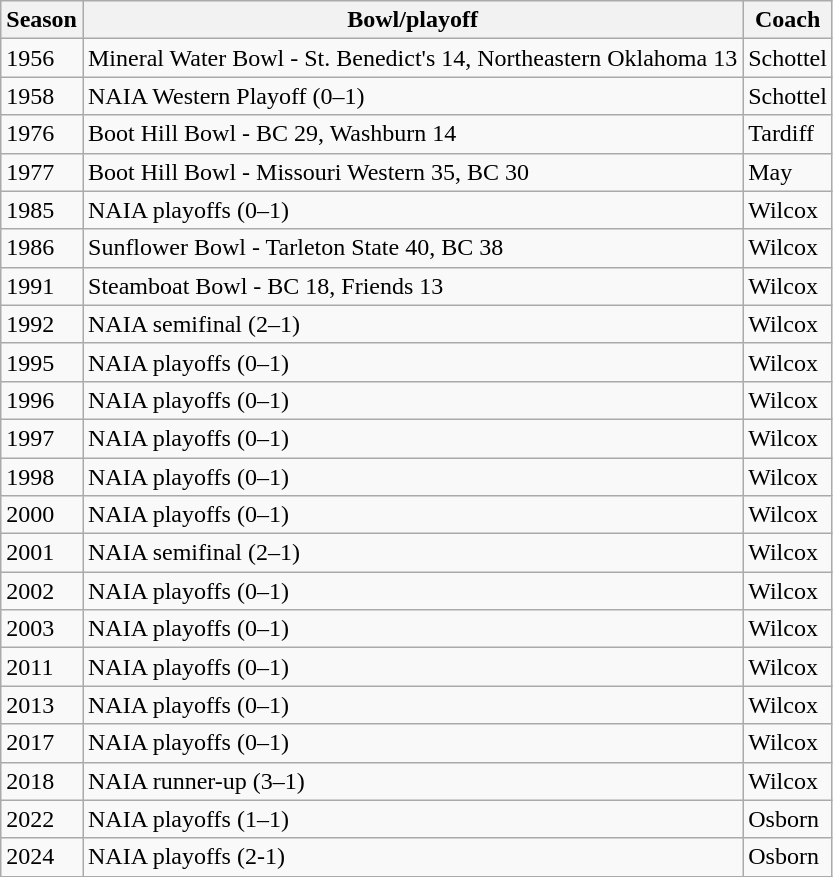<table class="wikitable">
<tr>
<th>Season</th>
<th>Bowl/playoff</th>
<th>Coach</th>
</tr>
<tr>
<td>1956</td>
<td>Mineral Water Bowl - St. Benedict's 14, Northeastern Oklahoma 13</td>
<td>Schottel</td>
</tr>
<tr>
<td>1958</td>
<td>NAIA Western Playoff (0–1)</td>
<td>Schottel</td>
</tr>
<tr>
<td>1976</td>
<td>Boot Hill Bowl - BC 29, Washburn 14</td>
<td>Tardiff</td>
</tr>
<tr>
<td>1977</td>
<td>Boot Hill Bowl - Missouri Western 35, BC 30</td>
<td>May</td>
</tr>
<tr>
<td>1985</td>
<td>NAIA playoffs (0–1)</td>
<td>Wilcox</td>
</tr>
<tr>
<td>1986</td>
<td>Sunflower Bowl - Tarleton State 40, BC 38</td>
<td>Wilcox</td>
</tr>
<tr>
<td>1991</td>
<td>Steamboat Bowl - BC 18, Friends 13</td>
<td>Wilcox</td>
</tr>
<tr>
<td>1992</td>
<td>NAIA semifinal (2–1)</td>
<td>Wilcox</td>
</tr>
<tr>
<td>1995</td>
<td>NAIA playoffs (0–1)</td>
<td>Wilcox</td>
</tr>
<tr>
<td>1996</td>
<td>NAIA playoffs (0–1)</td>
<td>Wilcox</td>
</tr>
<tr>
<td>1997</td>
<td>NAIA playoffs (0–1)</td>
<td>Wilcox</td>
</tr>
<tr>
<td>1998</td>
<td>NAIA playoffs (0–1)</td>
<td>Wilcox</td>
</tr>
<tr>
<td>2000</td>
<td>NAIA playoffs (0–1)</td>
<td>Wilcox</td>
</tr>
<tr>
<td>2001</td>
<td>NAIA semifinal (2–1)</td>
<td>Wilcox</td>
</tr>
<tr>
<td>2002</td>
<td>NAIA playoffs (0–1)</td>
<td>Wilcox</td>
</tr>
<tr>
<td>2003</td>
<td>NAIA playoffs (0–1)</td>
<td>Wilcox</td>
</tr>
<tr>
<td>2011</td>
<td>NAIA playoffs (0–1)</td>
<td>Wilcox</td>
</tr>
<tr>
<td>2013</td>
<td>NAIA playoffs (0–1)</td>
<td>Wilcox</td>
</tr>
<tr>
<td>2017</td>
<td>NAIA playoffs (0–1)</td>
<td>Wilcox</td>
</tr>
<tr>
<td>2018</td>
<td>NAIA runner-up (3–1)</td>
<td>Wilcox</td>
</tr>
<tr>
<td>2022</td>
<td>NAIA playoffs (1–1)</td>
<td>Osborn</td>
</tr>
<tr>
<td>2024</td>
<td>NAIA playoffs (2-1)</td>
<td>Osborn</td>
</tr>
</table>
